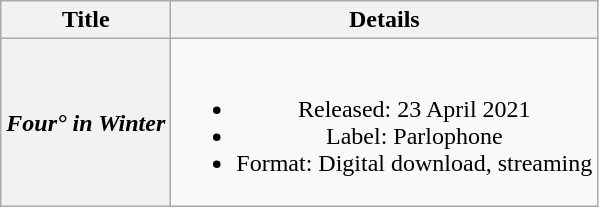<table class="wikitable plainrowheaders" style="text-align:center">
<tr>
<th scope="col">Title</th>
<th scope="col">Details</th>
</tr>
<tr>
<th scope="row"><em>Four° in Winter</em></th>
<td><br><ul><li>Released: 23 April 2021</li><li>Label: Parlophone</li><li>Format: Digital download, streaming</li></ul></td>
</tr>
</table>
